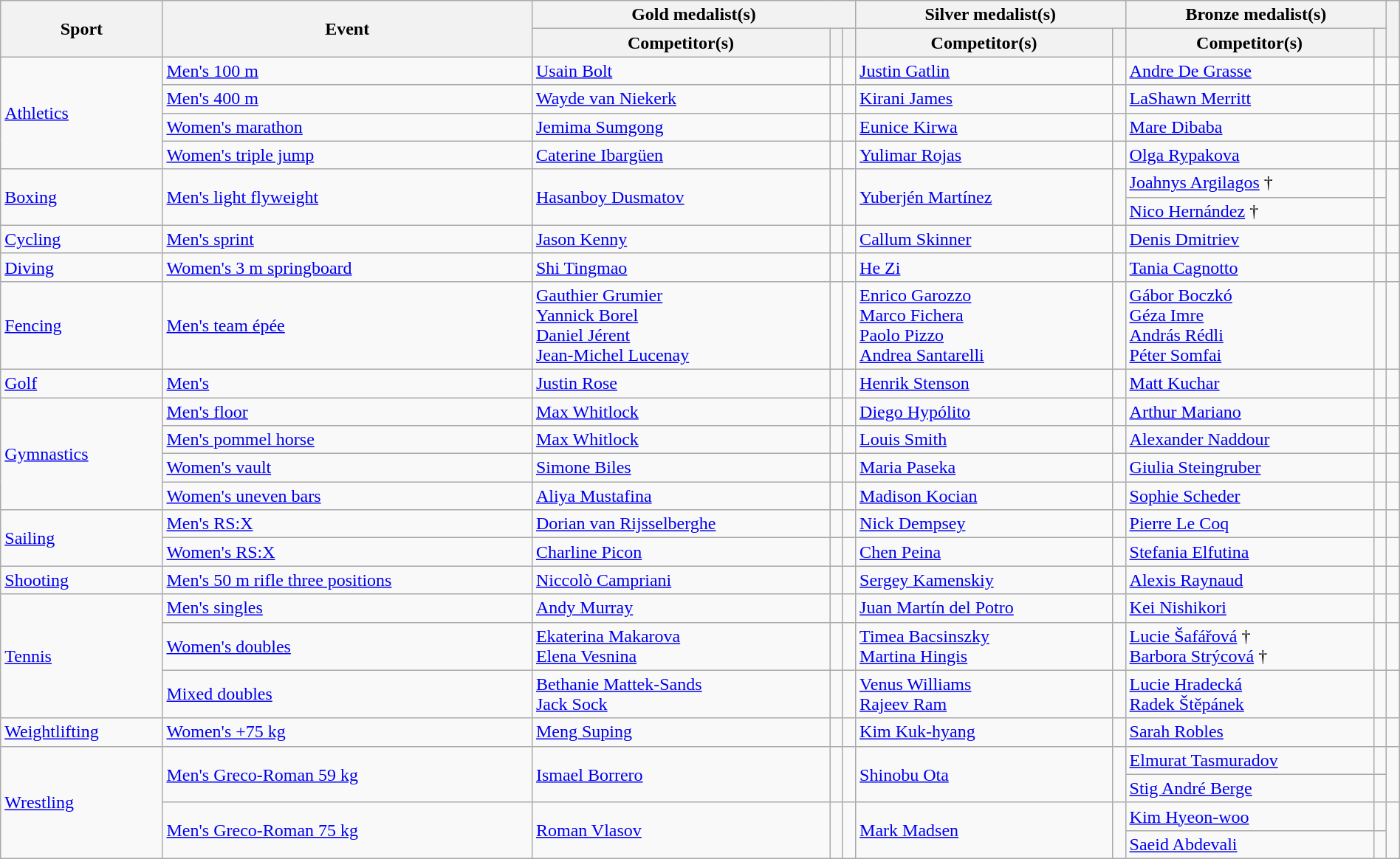<table class="wikitable" style="width:100%;">
<tr>
<th rowspan="2">Sport</th>
<th rowspan="2">Event</th>
<th colspan="3">Gold medalist(s)</th>
<th colspan="2">Silver medalist(s)</th>
<th colspan="2">Bronze medalist(s)</th>
<th rowspan="2"></th>
</tr>
<tr>
<th>Competitor(s)</th>
<th></th>
<th></th>
<th>Competitor(s)</th>
<th></th>
<th>Competitor(s)</th>
<th></th>
</tr>
<tr>
<td rowspan="4"><a href='#'>Athletics</a></td>
<td><a href='#'>Men's 100 m</a></td>
<td><a href='#'>Usain Bolt</a></td>
<td></td>
<td></td>
<td><a href='#'>Justin Gatlin</a></td>
<td></td>
<td><a href='#'>Andre De Grasse</a></td>
<td></td>
<td></td>
</tr>
<tr>
<td><a href='#'>Men's 400 m</a></td>
<td><a href='#'>Wayde van Niekerk</a></td>
<td></td>
<td></td>
<td><a href='#'>Kirani James</a></td>
<td></td>
<td><a href='#'>LaShawn Merritt</a></td>
<td></td>
<td></td>
</tr>
<tr>
<td><a href='#'>Women's marathon</a></td>
<td><a href='#'>Jemima Sumgong</a></td>
<td></td>
<td></td>
<td><a href='#'>Eunice Kirwa</a></td>
<td></td>
<td><a href='#'>Mare Dibaba</a></td>
<td></td>
<td></td>
</tr>
<tr>
<td><a href='#'>Women's triple jump</a></td>
<td><a href='#'>Caterine Ibargüen</a></td>
<td></td>
<td></td>
<td><a href='#'>Yulimar Rojas</a></td>
<td></td>
<td><a href='#'>Olga Rypakova</a></td>
<td></td>
<td></td>
</tr>
<tr>
<td rowspan="2"><a href='#'>Boxing</a></td>
<td rowspan="2"><a href='#'>Men's light flyweight</a></td>
<td rowspan="2"><a href='#'>Hasanboy Dusmatov</a></td>
<td rowspan="2"></td>
<td rowspan="2"></td>
<td rowspan="2"><a href='#'>Yuberjén Martínez</a></td>
<td rowspan="2"></td>
<td><a href='#'>Joahnys Argilagos</a> †</td>
<td></td>
<td rowspan="2"></td>
</tr>
<tr>
<td><a href='#'>Nico Hernández</a> †</td>
<td></td>
</tr>
<tr>
<td><a href='#'>Cycling</a></td>
<td><a href='#'>Men's sprint</a></td>
<td><a href='#'>Jason Kenny</a></td>
<td></td>
<td></td>
<td><a href='#'>Callum Skinner</a></td>
<td></td>
<td><a href='#'>Denis Dmitriev</a></td>
<td></td>
<td></td>
</tr>
<tr>
<td><a href='#'>Diving</a></td>
<td><a href='#'>Women's 3 m springboard</a></td>
<td><a href='#'>Shi Tingmao</a></td>
<td></td>
<td></td>
<td><a href='#'>He Zi</a></td>
<td></td>
<td><a href='#'>Tania Cagnotto</a></td>
<td></td>
<td></td>
</tr>
<tr>
<td><a href='#'>Fencing</a></td>
<td><a href='#'>Men's team épée</a></td>
<td><a href='#'>Gauthier Grumier</a><br><a href='#'>Yannick Borel</a><br><a href='#'>Daniel Jérent</a><br><a href='#'>Jean-Michel Lucenay</a></td>
<td></td>
<td></td>
<td><a href='#'>Enrico Garozzo</a><br><a href='#'>Marco Fichera</a><br><a href='#'>Paolo Pizzo</a><br><a href='#'>Andrea Santarelli</a></td>
<td></td>
<td><a href='#'>Gábor Boczkó</a><br><a href='#'>Géza Imre</a><br><a href='#'>András Rédli</a><br><a href='#'>Péter Somfai</a></td>
<td></td>
<td></td>
</tr>
<tr>
<td><a href='#'>Golf</a></td>
<td><a href='#'>Men's</a></td>
<td><a href='#'>Justin Rose</a></td>
<td></td>
<td></td>
<td><a href='#'>Henrik Stenson</a></td>
<td></td>
<td><a href='#'>Matt Kuchar</a></td>
<td></td>
<td></td>
</tr>
<tr>
<td rowspan="4"><a href='#'>Gymnastics</a></td>
<td><a href='#'>Men's floor</a></td>
<td><a href='#'>Max Whitlock</a></td>
<td></td>
<td></td>
<td><a href='#'>Diego Hypólito</a></td>
<td></td>
<td><a href='#'>Arthur Mariano</a></td>
<td></td>
<td></td>
</tr>
<tr>
<td><a href='#'>Men's pommel horse</a></td>
<td><a href='#'>Max Whitlock</a></td>
<td></td>
<td></td>
<td><a href='#'>Louis Smith</a></td>
<td></td>
<td><a href='#'>Alexander Naddour</a></td>
<td></td>
<td></td>
</tr>
<tr>
<td><a href='#'>Women's vault</a></td>
<td><a href='#'>Simone Biles</a></td>
<td></td>
<td></td>
<td><a href='#'>Maria Paseka</a></td>
<td></td>
<td><a href='#'>Giulia Steingruber</a></td>
<td></td>
<td></td>
</tr>
<tr>
<td><a href='#'>Women's uneven bars</a></td>
<td><a href='#'>Aliya Mustafina</a></td>
<td></td>
<td></td>
<td><a href='#'>Madison Kocian</a></td>
<td></td>
<td><a href='#'>Sophie Scheder</a></td>
<td></td>
<td></td>
</tr>
<tr>
<td rowspan="2"><a href='#'>Sailing</a></td>
<td><a href='#'>Men's RS:X</a></td>
<td><a href='#'>Dorian van Rijsselberghe</a></td>
<td></td>
<td></td>
<td><a href='#'>Nick Dempsey</a></td>
<td></td>
<td><a href='#'>Pierre Le Coq</a></td>
<td></td>
<td></td>
</tr>
<tr>
<td><a href='#'>Women's RS:X</a></td>
<td><a href='#'>Charline Picon</a></td>
<td></td>
<td></td>
<td><a href='#'>Chen Peina</a></td>
<td></td>
<td><a href='#'>Stefania Elfutina</a></td>
<td></td>
<td></td>
</tr>
<tr>
<td><a href='#'>Shooting</a></td>
<td><a href='#'>Men's 50 m rifle three positions</a></td>
<td><a href='#'>Niccolò Campriani</a></td>
<td></td>
<td></td>
<td><a href='#'>Sergey Kamenskiy</a></td>
<td></td>
<td><a href='#'>Alexis Raynaud</a></td>
<td></td>
<td></td>
</tr>
<tr>
<td rowspan="3"><a href='#'>Tennis</a></td>
<td><a href='#'>Men's singles</a></td>
<td><a href='#'>Andy Murray</a></td>
<td></td>
<td></td>
<td><a href='#'>Juan Martín del Potro</a></td>
<td></td>
<td><a href='#'>Kei Nishikori</a></td>
<td></td>
<td></td>
</tr>
<tr>
<td><a href='#'>Women's doubles</a></td>
<td><a href='#'>Ekaterina Makarova</a><br><a href='#'>Elena Vesnina</a></td>
<td></td>
<td></td>
<td><a href='#'>Timea Bacsinszky</a><br><a href='#'>Martina Hingis</a></td>
<td></td>
<td><a href='#'>Lucie Šafářová</a> †<br><a href='#'>Barbora Strýcová</a> †</td>
<td></td>
<td></td>
</tr>
<tr>
<td><a href='#'>Mixed doubles</a></td>
<td><a href='#'>Bethanie Mattek-Sands</a><br><a href='#'>Jack Sock</a></td>
<td></td>
<td></td>
<td><a href='#'>Venus Williams</a><br><a href='#'>Rajeev Ram</a></td>
<td></td>
<td><a href='#'>Lucie Hradecká</a><br><a href='#'>Radek Štěpánek</a></td>
<td></td>
<td></td>
</tr>
<tr>
<td><a href='#'>Weightlifting</a></td>
<td><a href='#'>Women's +75 kg</a></td>
<td><a href='#'>Meng Suping</a></td>
<td></td>
<td></td>
<td><a href='#'>Kim Kuk-hyang</a></td>
<td></td>
<td><a href='#'>Sarah Robles</a></td>
<td></td>
<td></td>
</tr>
<tr>
<td rowspan="4"><a href='#'>Wrestling</a></td>
<td rowspan="2"><a href='#'>Men's Greco-Roman 59 kg</a></td>
<td rowspan="2"><a href='#'>Ismael Borrero</a></td>
<td rowspan="2"></td>
<td rowspan="2"></td>
<td rowspan="2"><a href='#'>Shinobu Ota</a></td>
<td rowspan="2"></td>
<td><a href='#'>Elmurat Tasmuradov</a></td>
<td></td>
<td rowspan="2"></td>
</tr>
<tr>
<td><a href='#'>Stig André Berge</a></td>
<td></td>
</tr>
<tr>
<td rowspan="2"><a href='#'>Men's Greco-Roman 75 kg</a></td>
<td rowspan="2"><a href='#'>Roman Vlasov</a></td>
<td rowspan="2"></td>
<td rowspan="2"></td>
<td rowspan="2"><a href='#'>Mark Madsen</a></td>
<td rowspan="2"></td>
<td><a href='#'>Kim Hyeon-woo</a></td>
<td></td>
<td rowspan="2"></td>
</tr>
<tr>
<td><a href='#'>Saeid Abdevali</a></td>
<td></td>
</tr>
</table>
